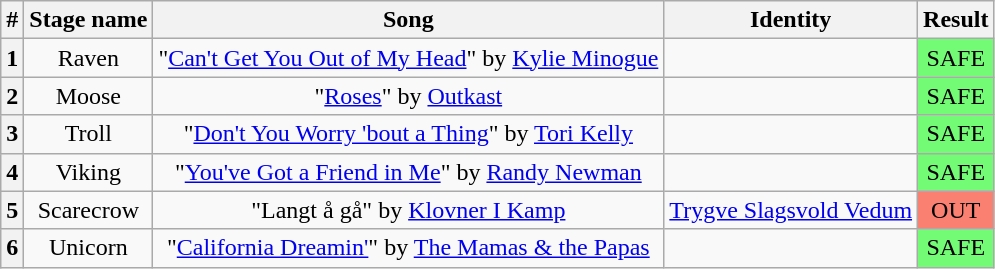<table class="wikitable plainrowheaders" style="text-align: center;">
<tr>
<th>#</th>
<th>Stage name</th>
<th>Song</th>
<th>Identity</th>
<th>Result</th>
</tr>
<tr>
<th>1</th>
<td>Raven</td>
<td>"<a href='#'>Can't Get You Out of My Head</a>" by <a href='#'>Kylie Minogue</a></td>
<td></td>
<td bgcolor="#73FB76">SAFE</td>
</tr>
<tr>
<th>2</th>
<td>Moose</td>
<td>"<a href='#'>Roses</a>" by <a href='#'>Outkast</a></td>
<td></td>
<td bgcolor="#73FB76">SAFE</td>
</tr>
<tr>
<th>3</th>
<td>Troll</td>
<td>"<a href='#'>Don't You Worry 'bout a Thing</a>" by <a href='#'>Tori Kelly</a></td>
<td></td>
<td bgcolor="#73FB76">SAFE</td>
</tr>
<tr>
<th>4</th>
<td>Viking</td>
<td>"<a href='#'>You've Got a Friend in Me</a>" by <a href='#'>Randy Newman</a></td>
<td></td>
<td bgcolor="#73FB76">SAFE</td>
</tr>
<tr>
<th>5</th>
<td>Scarecrow</td>
<td>"Langt å gå" by <a href='#'>Klovner I Kamp</a></td>
<td><a href='#'>Trygve Slagsvold Vedum</a></td>
<td bgcolor=salmon>OUT</td>
</tr>
<tr>
<th>6</th>
<td>Unicorn</td>
<td>"<a href='#'>California Dreamin'</a>" by <a href='#'>The Mamas & the Papas</a></td>
<td></td>
<td bgcolor="#73FB76">SAFE</td>
</tr>
</table>
